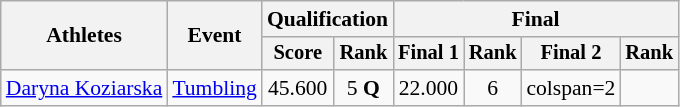<table class=wikitable style="font-size:90%">
<tr>
<th rowspan="2">Athletes</th>
<th rowspan="2">Event</th>
<th colspan="2">Qualification</th>
<th colspan="4">Final</th>
</tr>
<tr style="font-size:95%">
<th>Score</th>
<th>Rank</th>
<th>Final 1</th>
<th>Rank</th>
<th>Final 2</th>
<th>Rank</th>
</tr>
<tr align=center>
<td align=left><a href='#'>Daryna Koziarska</a></td>
<td align=left><a href='#'>Tumbling</a></td>
<td>45.600</td>
<td>5 <strong>Q</strong></td>
<td>22.000</td>
<td>6</td>
<td>colspan=2 </td>
</tr>
</table>
